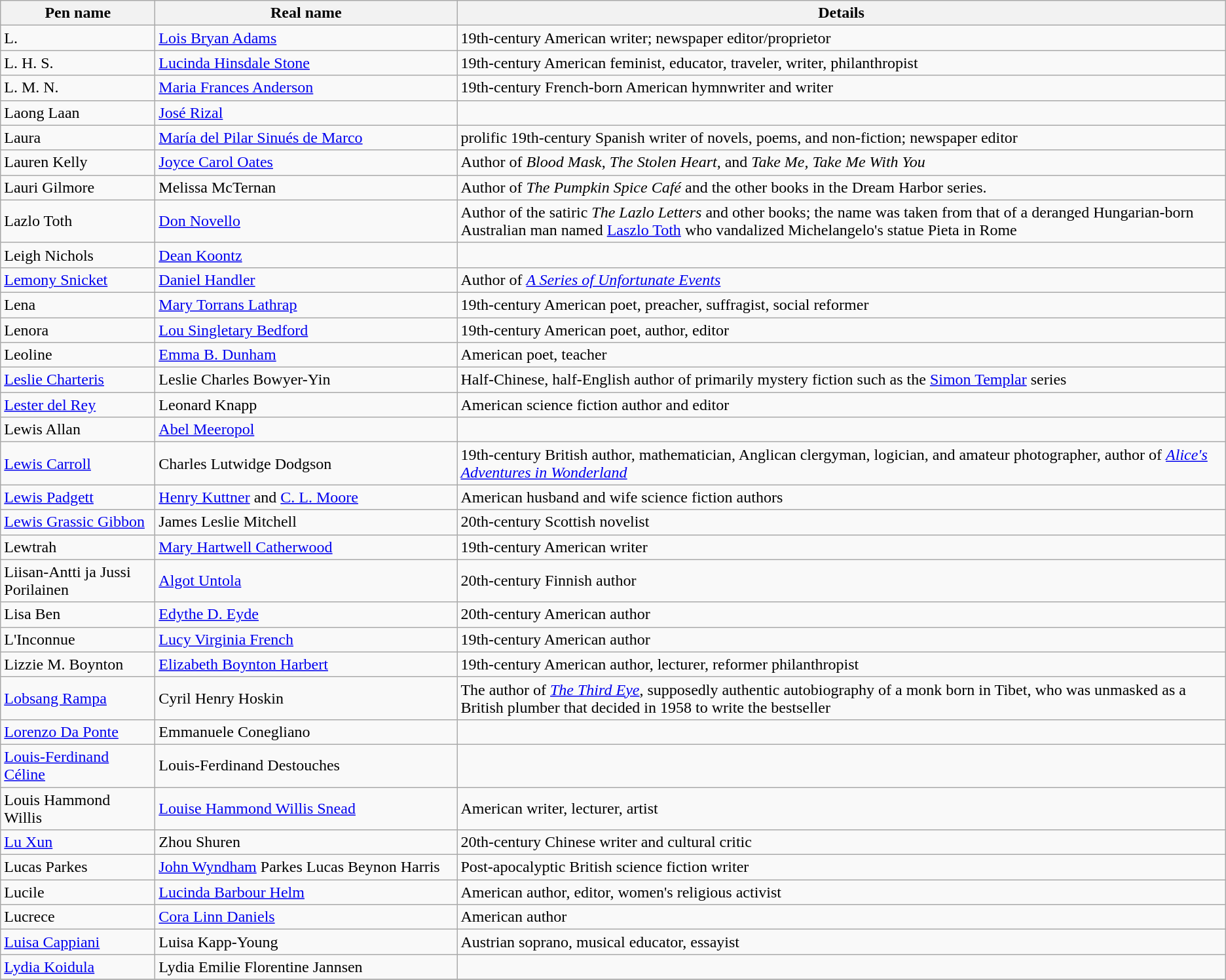<table class="wikitable sortable">
<tr>
<th style="width:150px;">Pen name</th>
<th style="width:300px;">Real name</th>
<th class=unsortable>Details</th>
</tr>
<tr>
<td>L.</td>
<td><a href='#'>Lois Bryan Adams</a></td>
<td>19th-century American writer; newspaper editor/proprietor</td>
</tr>
<tr>
<td>L. H. S.</td>
<td><a href='#'>Lucinda Hinsdale Stone</a></td>
<td>19th-century American feminist, educator, traveler, writer, philanthropist</td>
</tr>
<tr>
<td>L. M. N.</td>
<td><a href='#'>Maria Frances Anderson</a></td>
<td>19th-century French-born American hymnwriter and writer</td>
</tr>
<tr>
<td>Laong Laan</td>
<td><a href='#'>José Rizal</a></td>
<td></td>
</tr>
<tr>
<td>Laura</td>
<td><a href='#'>María del Pilar Sinués de Marco</a></td>
<td>prolific 19th-century Spanish writer of novels, poems, and non-fiction; newspaper editor</td>
</tr>
<tr>
<td>Lauren Kelly</td>
<td><a href='#'>Joyce Carol Oates</a></td>
<td>Author of <em>Blood Mask</em>, <em>The Stolen Heart</em>, and <em>Take Me, Take Me With You</em></td>
</tr>
<tr>
<td>Lauri Gilmore</td>
<td>Melissa McTernan</td>
<td>Author of <em>The Pumpkin Spice Café</em> and the other books in the Dream Harbor series.</td>
</tr>
<tr>
<td>Lazlo Toth</td>
<td><a href='#'>Don Novello</a></td>
<td>Author of the satiric <em>The Lazlo Letters</em> and other books; the name was taken from that of a deranged Hungarian-born Australian man named <a href='#'>Laszlo Toth</a> who vandalized Michelangelo's statue Pieta in Rome</td>
</tr>
<tr>
<td>Leigh Nichols</td>
<td><a href='#'>Dean Koontz</a></td>
<td></td>
</tr>
<tr>
<td><a href='#'>Lemony Snicket</a></td>
<td><a href='#'>Daniel Handler</a></td>
<td>Author of <em><a href='#'>A Series of Unfortunate Events</a></em></td>
</tr>
<tr>
<td>Lena</td>
<td><a href='#'>Mary Torrans Lathrap</a></td>
<td>19th-century American poet, preacher, suffragist, social reformer</td>
</tr>
<tr>
<td>Lenora</td>
<td><a href='#'>Lou Singletary Bedford</a></td>
<td>19th-century American poet, author, editor</td>
</tr>
<tr>
<td>Leoline</td>
<td><a href='#'>Emma B. Dunham</a></td>
<td>American poet, teacher</td>
</tr>
<tr>
<td><a href='#'>Leslie Charteris</a></td>
<td>Leslie Charles Bowyer-Yin</td>
<td>Half-Chinese, half-English author of primarily mystery fiction such as the <a href='#'>Simon Templar</a> series</td>
</tr>
<tr>
<td><a href='#'>Lester del Rey</a></td>
<td>Leonard Knapp</td>
<td>American science fiction author and editor</td>
</tr>
<tr>
<td>Lewis Allan</td>
<td><a href='#'>Abel Meeropol</a></td>
<td></td>
</tr>
<tr>
<td><a href='#'>Lewis Carroll</a></td>
<td>Charles Lutwidge Dodgson</td>
<td>19th-century British author, mathematician, Anglican clergyman, logician, and amateur photographer, author of <em><a href='#'>Alice's Adventures in Wonderland</a></em></td>
</tr>
<tr>
<td><a href='#'>Lewis Padgett</a></td>
<td><a href='#'>Henry Kuttner</a> and <a href='#'>C. L. Moore</a></td>
<td>American husband and wife science fiction authors</td>
</tr>
<tr>
<td><a href='#'>Lewis Grassic Gibbon</a></td>
<td>James Leslie Mitchell</td>
<td>20th-century Scottish novelist</td>
</tr>
<tr>
<td>Lewtrah</td>
<td><a href='#'>Mary Hartwell Catherwood</a></td>
<td>19th-century American writer</td>
</tr>
<tr>
<td>Liisan-Antti ja Jussi Porilainen</td>
<td><a href='#'>Algot Untola</a></td>
<td>20th-century Finnish author</td>
</tr>
<tr>
<td>Lisa Ben</td>
<td><a href='#'>Edythe D. Eyde</a></td>
<td>20th-century American author</td>
</tr>
<tr>
<td>L'Inconnue</td>
<td><a href='#'>Lucy Virginia French</a></td>
<td>19th-century American author</td>
</tr>
<tr>
<td>Lizzie M. Boynton</td>
<td><a href='#'>Elizabeth Boynton Harbert</a></td>
<td>19th-century American author, lecturer, reformer philanthropist</td>
</tr>
<tr>
<td><a href='#'>Lobsang Rampa</a></td>
<td>Cyril Henry Hoskin</td>
<td>The author of <em><a href='#'>The Third Eye</a></em>, supposedly authentic autobiography of a monk born in Tibet, who was unmasked as a British plumber that decided in 1958 to write the bestseller</td>
</tr>
<tr>
<td><a href='#'>Lorenzo Da Ponte</a></td>
<td>Emmanuele Conegliano</td>
<td></td>
</tr>
<tr>
<td><a href='#'>Louis-Ferdinand Céline</a></td>
<td>Louis-Ferdinand Destouches</td>
<td></td>
</tr>
<tr>
<td>Louis Hammond Willis</td>
<td><a href='#'>Louise Hammond Willis Snead</a></td>
<td>American writer, lecturer, artist</td>
</tr>
<tr>
<td><a href='#'>Lu Xun</a></td>
<td>Zhou Shuren</td>
<td>20th-century Chinese writer and cultural critic</td>
</tr>
<tr>
<td>Lucas Parkes</td>
<td><a href='#'>John Wyndham</a> Parkes Lucas Beynon Harris</td>
<td>Post-apocalyptic British science fiction writer</td>
</tr>
<tr>
<td>Lucile</td>
<td><a href='#'>Lucinda Barbour Helm</a></td>
<td>American author, editor, women's religious activist</td>
</tr>
<tr>
<td>Lucrece</td>
<td><a href='#'>Cora Linn Daniels</a></td>
<td>American author</td>
</tr>
<tr>
<td><a href='#'>Luisa Cappiani</a></td>
<td>Luisa Kapp-Young</td>
<td>Austrian soprano, musical educator, essayist</td>
</tr>
<tr>
<td><a href='#'>Lydia Koidula</a></td>
<td>Lydia Emilie Florentine Jannsen</td>
<td></td>
</tr>
<tr>
</tr>
</table>
